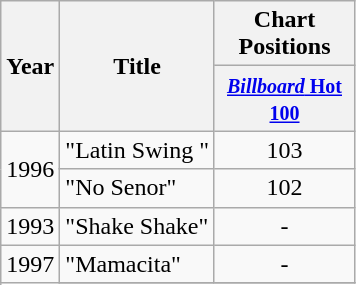<table class="wikitable">
<tr>
<th rowspan="2">Year</th>
<th rowspan="2">Title</th>
<th colspan="3">Chart Positions</th>
</tr>
<tr>
<th width="86"><small><a href='#'><em>Billboard</em> Hot 100</a></small></th>
</tr>
<tr>
<td rowspan="2">1996</td>
<td>"Latin Swing "</td>
<td align="center">103</td>
</tr>
<tr>
<td>"No Senor"</td>
<td align="center">102</td>
</tr>
<tr>
<td>1993</td>
<td>"Shake Shake"</td>
<td align="center">-</td>
</tr>
<tr>
<td rowspan="2">1997</td>
<td>"Mamacita"</td>
<td align="center">-</td>
</tr>
<tr>
</tr>
</table>
